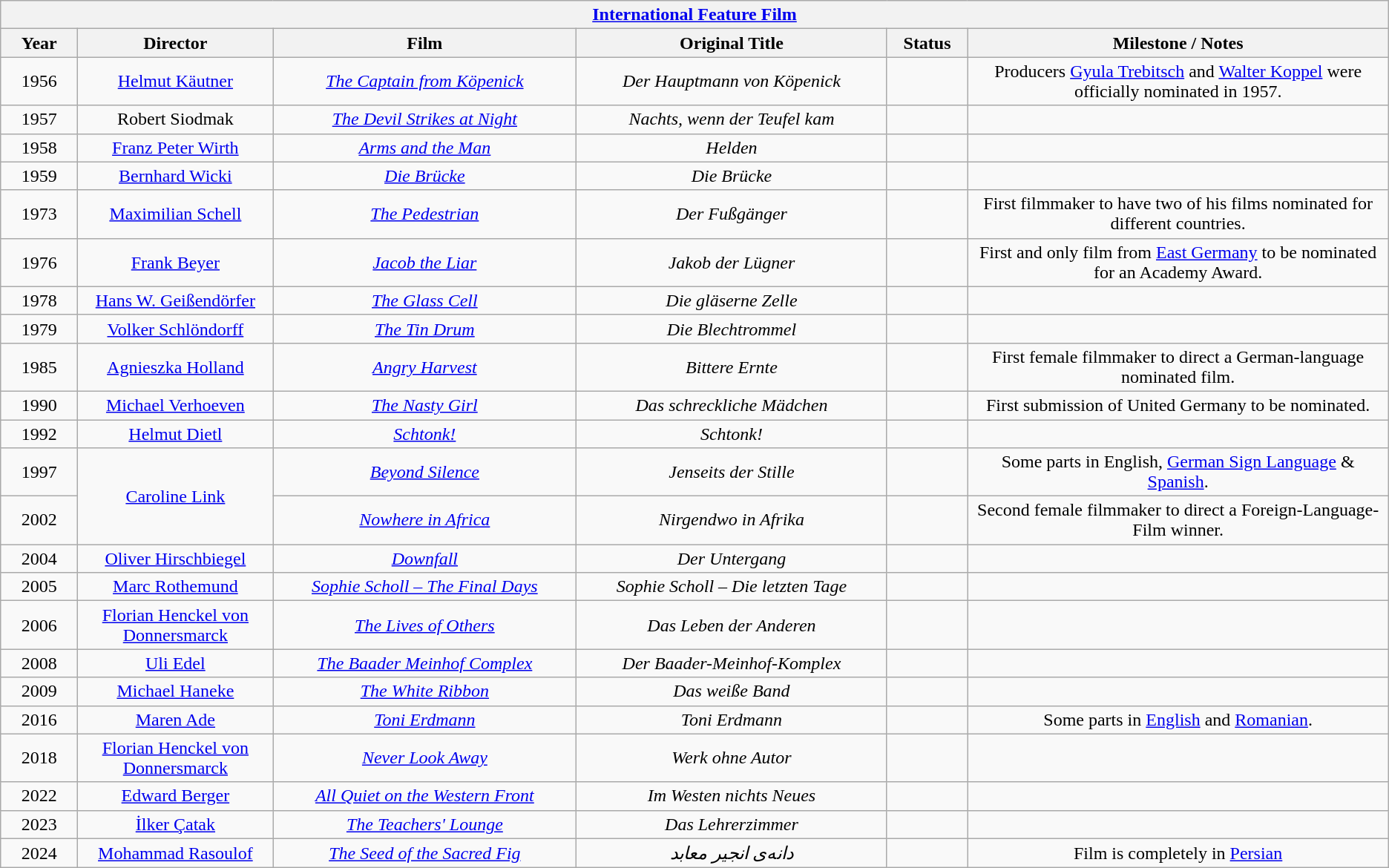<table class="wikitable" style="text-align: center">
<tr>
<th colspan="7" style="text-align:center;"><a href='#'>International Feature Film</a></th>
</tr>
<tr>
<th style="width:075px;">Year</th>
<th style="width:200px;">Director</th>
<th style="width:350px;">Film</th>
<th style="width:350px;">Original Title</th>
<th style="width:075px;">Status</th>
<th style="width:500px;">Milestone / Notes</th>
</tr>
<tr>
<td style="text-align: center">1956</td>
<td><a href='#'>Helmut Käutner</a></td>
<td><a href='#'><em>The Captain from Köpenick</em></a></td>
<td><em>Der Hauptmann von Köpenick</em></td>
<td></td>
<td>Producers <a href='#'>Gyula Trebitsch</a> and <a href='#'>Walter Koppel</a> were officially nominated in 1957.</td>
</tr>
<tr>
<td style="text-align: center">1957</td>
<td>Robert Siodmak</td>
<td><em><a href='#'>The Devil Strikes at Night</a></em></td>
<td><em>Nachts, wenn der Teufel kam</em></td>
<td></td>
<td></td>
</tr>
<tr>
<td style="text-align: center">1958</td>
<td><a href='#'>Franz Peter Wirth</a></td>
<td><a href='#'><em>Arms and the Man</em></a></td>
<td><em>Helden</em></td>
<td></td>
<td></td>
</tr>
<tr>
<td style="text-align: center">1959</td>
<td><a href='#'>Bernhard Wicki</a></td>
<td><em><a href='#'>Die Brücke</a></em></td>
<td><em>Die Brücke</em></td>
<td></td>
<td></td>
</tr>
<tr>
<td style="text-align: center">1973</td>
<td><a href='#'>Maximilian Schell</a></td>
<td><em><a href='#'>The Pedestrian</a></em></td>
<td><em>Der Fußgänger</em></td>
<td></td>
<td>First filmmaker to have two of his films nominated for different countries.</td>
</tr>
<tr>
<td style="text-align: center">1976</td>
<td><a href='#'>Frank Beyer</a></td>
<td><em><a href='#'>Jacob the Liar</a></em></td>
<td><em>Jakob der Lügner</em></td>
<td></td>
<td>First and only film from <a href='#'>East Germany</a> to be nominated for an Academy Award.</td>
</tr>
<tr>
<td style="text-align: center">1978</td>
<td><a href='#'>Hans W. Geißendörfer</a></td>
<td><em><a href='#'>The Glass Cell</a></em></td>
<td><em>Die gläserne Zelle</em></td>
<td></td>
<td></td>
</tr>
<tr>
<td style="text-align: center">1979</td>
<td><a href='#'>Volker Schlöndorff</a></td>
<td><em><a href='#'>The Tin Drum</a></em></td>
<td><em>Die Blechtrommel</em></td>
<td></td>
<td></td>
</tr>
<tr>
<td style="text-align: center">1985</td>
<td><a href='#'>Agnieszka Holland</a></td>
<td><em><a href='#'>Angry Harvest</a></em></td>
<td><em>Bittere Ernte</em></td>
<td></td>
<td>First female filmmaker to direct a German-language nominated film.</td>
</tr>
<tr>
<td>1990</td>
<td><a href='#'>Michael Verhoeven</a></td>
<td><em><a href='#'>The Nasty Girl</a></em></td>
<td><em>Das schreckliche Mädchen</em></td>
<td></td>
<td>First submission of United Germany to be nominated.</td>
</tr>
<tr>
<td style="text-align: center">1992</td>
<td><a href='#'>Helmut Dietl</a></td>
<td><em><a href='#'>Schtonk!</a></em></td>
<td><em>Schtonk!</em></td>
<td></td>
<td></td>
</tr>
<tr>
<td style="text-align: center">1997</td>
<td rowspan="2"><a href='#'>Caroline Link</a></td>
<td><em><a href='#'>Beyond Silence</a></em></td>
<td><em>Jenseits der Stille</em></td>
<td></td>
<td>Some parts in English, <a href='#'>German Sign Language</a> & <a href='#'>Spanish</a>.</td>
</tr>
<tr>
<td style="text-align: center">2002</td>
<td><em><a href='#'>Nowhere in Africa</a></em></td>
<td><em>Nirgendwo in Afrika</em></td>
<td></td>
<td>Second female filmmaker to direct a Foreign-Language-Film winner.</td>
</tr>
<tr>
<td style="text-align: center">2004</td>
<td><a href='#'>Oliver Hirschbiegel</a></td>
<td><em><a href='#'>Downfall</a></em></td>
<td><em>Der Untergang</em></td>
<td></td>
<td></td>
</tr>
<tr>
<td style="text-align: center">2005</td>
<td><a href='#'>Marc Rothemund</a></td>
<td><em><a href='#'>Sophie Scholl – The Final Days</a></em></td>
<td><em>Sophie Scholl – Die letzten Tage</em></td>
<td></td>
<td></td>
</tr>
<tr>
<td style="text-align: center">2006</td>
<td><a href='#'>Florian Henckel von Donnersmarck</a></td>
<td><em><a href='#'>The Lives of Others</a></em></td>
<td><em>Das Leben der Anderen</em></td>
<td></td>
<td></td>
</tr>
<tr>
<td>2008</td>
<td><a href='#'>Uli Edel</a></td>
<td><em><a href='#'>The Baader Meinhof Complex</a></em></td>
<td><em>Der Baader-Meinhof-Komplex</em></td>
<td></td>
<td></td>
</tr>
<tr>
<td style="text-align: center">2009</td>
<td><a href='#'>Michael Haneke</a></td>
<td><em><a href='#'>The White Ribbon</a></em></td>
<td><em>Das weiße Band</em></td>
<td></td>
<td></td>
</tr>
<tr>
<td style="text-align: center">2016</td>
<td><a href='#'>Maren Ade</a></td>
<td><em><a href='#'>Toni Erdmann</a></em></td>
<td><em>Toni Erdmann</em></td>
<td></td>
<td>Some parts in <a href='#'>English</a> and <a href='#'>Romanian</a>.</td>
</tr>
<tr>
<td>2018</td>
<td><a href='#'>Florian Henckel von Donnersmarck</a></td>
<td><em><a href='#'>Never Look Away</a></em></td>
<td><em>Werk ohne Autor</em></td>
<td></td>
<td></td>
</tr>
<tr>
<td>2022</td>
<td><a href='#'>Edward Berger</a></td>
<td><em><a href='#'>All Quiet on the Western Front</a></em></td>
<td><em>Im Westen nichts Neues</em></td>
<td></td>
<td></td>
</tr>
<tr>
<td>2023</td>
<td><a href='#'>İlker Çatak</a></td>
<td><em><a href='#'>The Teachers' Lounge</a></em></td>
<td><em>Das Lehrerzimmer</em></td>
<td></td>
<td></td>
</tr>
<tr>
<td>2024</td>
<td><a href='#'>Mohammad Rasoulof</a></td>
<td><em><a href='#'>The Seed of the Sacred Fig</a></em></td>
<td><em>دانه‌ی انجیر معابد</em></td>
<td></td>
<td>Film is completely in <a href='#'>Persian</a></td>
</tr>
</table>
